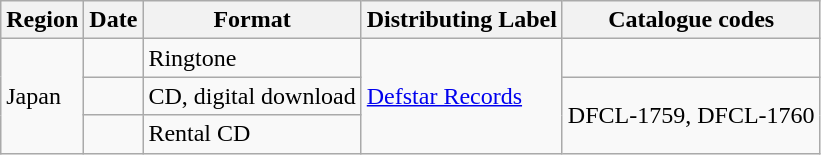<table class="wikitable">
<tr>
<th>Region</th>
<th>Date</th>
<th>Format</th>
<th>Distributing Label</th>
<th>Catalogue codes</th>
</tr>
<tr>
<td rowspan="3">Japan</td>
<td></td>
<td>Ringtone</td>
<td rowspan="3"><a href='#'>Defstar Records</a></td>
<td rowspan="1"></td>
</tr>
<tr>
<td></td>
<td>CD, digital download</td>
<td rowspan="2">DFCL-1759, DFCL-1760</td>
</tr>
<tr>
<td></td>
<td>Rental CD</td>
</tr>
</table>
